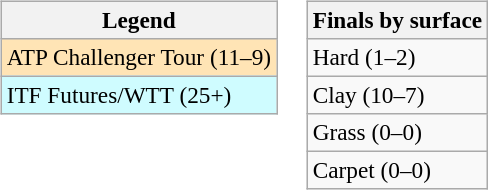<table>
<tr valign=top>
<td><br><table class="wikitable" style=font-size:97%>
<tr>
<th>Legend</th>
</tr>
<tr style="background:moccasin;">
<td>ATP Challenger Tour (11–9)</td>
</tr>
<tr style="background:#cffcff;">
<td>ITF Futures/WTT (25+)</td>
</tr>
</table>
</td>
<td><br><table class="wikitable" style=font-size:97%>
<tr>
<th>Finals by surface</th>
</tr>
<tr>
<td>Hard (1–2)</td>
</tr>
<tr>
<td>Clay (10–7)</td>
</tr>
<tr>
<td>Grass (0–0)</td>
</tr>
<tr>
<td>Carpet (0–0)</td>
</tr>
</table>
</td>
</tr>
</table>
